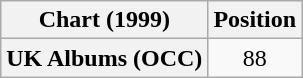<table class="wikitable plainrowheaders" style="text-align:center">
<tr>
<th scope="col">Chart (1999)</th>
<th scope="col">Position</th>
</tr>
<tr>
<th scope="row">UK Albums (OCC)</th>
<td>88</td>
</tr>
</table>
